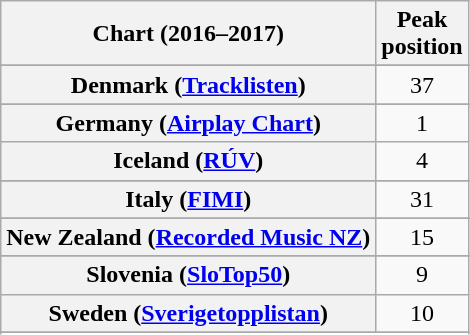<table class="wikitable sortable plainrowheaders" style="text-align:center">
<tr>
<th scope="col">Chart (2016–2017)</th>
<th scope="col">Peak<br> position</th>
</tr>
<tr>
</tr>
<tr>
</tr>
<tr>
</tr>
<tr>
</tr>
<tr>
</tr>
<tr>
</tr>
<tr>
</tr>
<tr>
</tr>
<tr>
</tr>
<tr>
</tr>
<tr>
<th scope="row">Denmark (<a href='#'>Tracklisten</a>)</th>
<td>37</td>
</tr>
<tr>
</tr>
<tr>
<th scope="row">Germany (<a href='#'>Airplay Chart</a>)</th>
<td>1</td>
</tr>
<tr>
<th scope="row">Iceland (<a href='#'>RÚV</a>)</th>
<td>4</td>
</tr>
<tr>
</tr>
<tr>
<th scope="row">Italy (<a href='#'>FIMI</a>)</th>
<td>31</td>
</tr>
<tr>
</tr>
<tr>
</tr>
<tr>
<th scope="row">New Zealand (<a href='#'>Recorded Music NZ</a>)</th>
<td>15</td>
</tr>
<tr>
</tr>
<tr>
</tr>
<tr>
</tr>
<tr>
</tr>
<tr>
</tr>
<tr>
<th scope="row">Slovenia (<a href='#'>SloTop50</a>)</th>
<td>9</td>
</tr>
<tr>
<th scope="row">Sweden (<a href='#'>Sverigetopplistan</a>)</th>
<td>10</td>
</tr>
<tr>
</tr>
<tr>
</tr>
<tr>
</tr>
<tr>
</tr>
<tr>
</tr>
<tr>
</tr>
<tr>
</tr>
<tr>
</tr>
<tr>
</tr>
</table>
